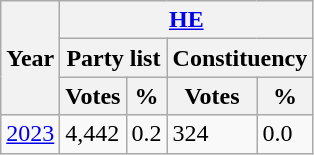<table class="wikitable">
<tr>
<th rowspan="3">Year</th>
<th colspan="4"><a href='#'>HE</a></th>
</tr>
<tr>
<th colspan="2">Party list</th>
<th colspan="2"><strong>Constituency</strong></th>
</tr>
<tr>
<th>Votes</th>
<th>%</th>
<th>Votes</th>
<th>%</th>
</tr>
<tr>
<td><a href='#'>2023</a></td>
<td>4,442</td>
<td>0.2</td>
<td>324</td>
<td>0.0</td>
</tr>
</table>
